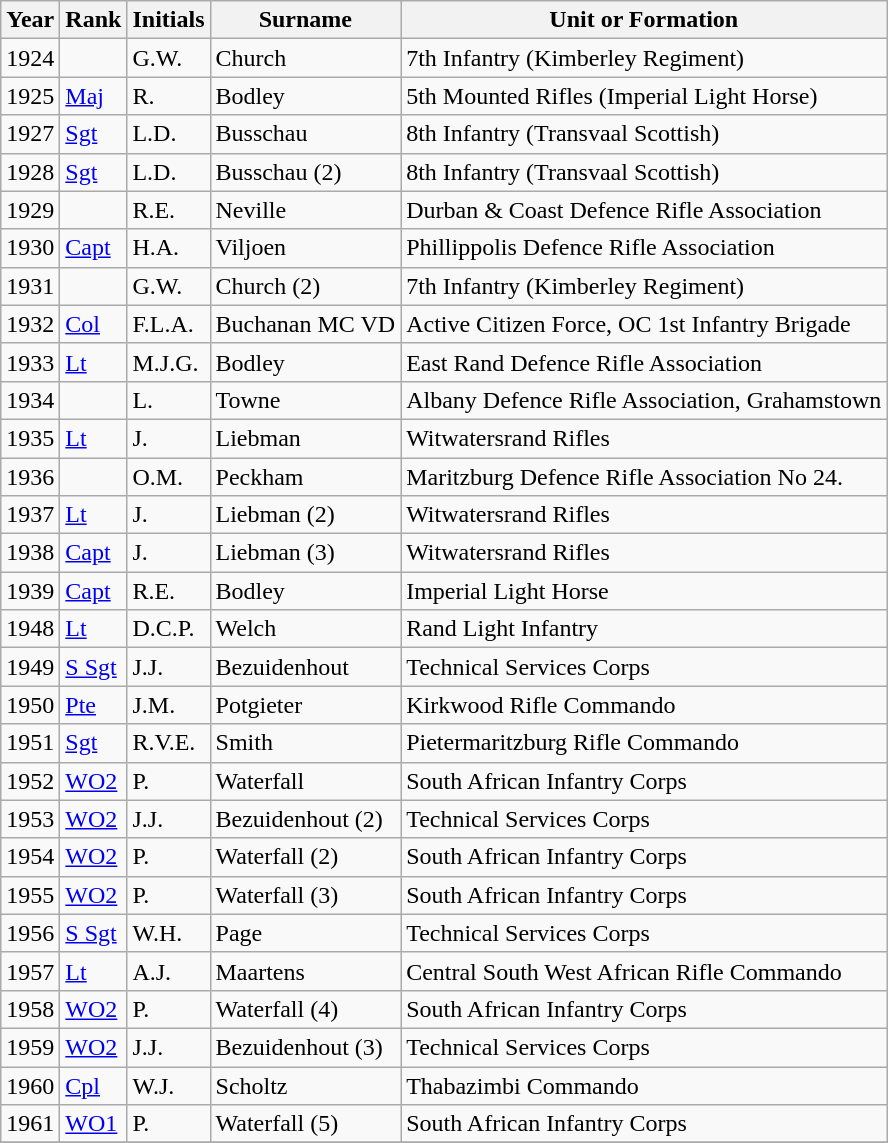<table class="wikitable sortable collapsible"">
<tr>
<th scope="row">Year</th>
<th scope="row">Rank</th>
<th scope="row">Initials</th>
<th scope="row">Surname</th>
<th scope="row">Unit or Formation</th>
</tr>
<tr>
<td>1924</td>
<td></td>
<td>G.W.</td>
<td>Church</td>
<td>7th Infantry (Kimberley Regiment)</td>
</tr>
<tr>
<td>1925</td>
<td data-sort-value="07"><a href='#'>Maj</a></td>
<td>R.</td>
<td>Bodley</td>
<td>5th Mounted Rifles (Imperial Light Horse)</td>
</tr>
<tr>
<td>1927</td>
<td data-sort-value="15"><a href='#'>Sgt</a></td>
<td>L.D.</td>
<td>Busschau</td>
<td>8th Infantry (Transvaal Scottish)</td>
</tr>
<tr>
<td>1928</td>
<td data-sort-value="15"><a href='#'>Sgt</a></td>
<td>L.D.</td>
<td>Busschau (2)</td>
<td>8th Infantry (Transvaal Scottish)</td>
</tr>
<tr>
<td>1929</td>
<td></td>
<td>R.E.</td>
<td>Neville</td>
<td>Durban & Coast Defence Rifle Association</td>
</tr>
<tr>
<td>1930</td>
<td data-sort-value="08"><a href='#'>Capt</a></td>
<td>H.A.</td>
<td>Viljoen</td>
<td>Phillippolis Defence Rifle Association</td>
</tr>
<tr>
<td>1931</td>
<td></td>
<td>G.W.</td>
<td>Church (2)</td>
<td>7th Infantry (Kimberley Regiment)</td>
</tr>
<tr>
<td>1932</td>
<td data-sort-value="05"><a href='#'>Col</a></td>
<td>F.L.A.</td>
<td>Buchanan MC VD</td>
<td>Active Citizen Force, OC 1st Infantry Brigade</td>
</tr>
<tr>
<td>1933</td>
<td data-sort-value="09"><a href='#'>Lt</a></td>
<td>M.J.G.</td>
<td>Bodley</td>
<td>East Rand Defence Rifle Association</td>
</tr>
<tr>
<td>1934</td>
<td></td>
<td>L.</td>
<td>Towne</td>
<td>Albany Defence Rifle Association, Grahamstown</td>
</tr>
<tr>
<td>1935</td>
<td data-sort-value="09"><a href='#'>Lt</a></td>
<td>J.</td>
<td>Liebman</td>
<td>Witwatersrand Rifles</td>
</tr>
<tr>
<td>1936</td>
<td></td>
<td>O.M.</td>
<td>Peckham</td>
<td>Maritzburg Defence Rifle Association No 24.</td>
</tr>
<tr>
<td>1937</td>
<td data-sort-value="09"><a href='#'>Lt</a></td>
<td>J.</td>
<td>Liebman (2)</td>
<td>Witwatersrand Rifles</td>
</tr>
<tr>
<td>1938</td>
<td data-sort-value="08"><a href='#'>Capt</a></td>
<td>J.</td>
<td>Liebman (3)</td>
<td>Witwatersrand Rifles</td>
</tr>
<tr>
<td>1939</td>
<td data-sort-value="08"><a href='#'>Capt</a></td>
<td>R.E.</td>
<td>Bodley</td>
<td>Imperial Light Horse</td>
</tr>
<tr>
<td>1948</td>
<td data-sort-value="09"><a href='#'>Lt</a></td>
<td>D.C.P.</td>
<td>Welch</td>
<td>Rand Light Infantry</td>
</tr>
<tr>
<td>1949</td>
<td data-sort-value="14"><a href='#'>S Sgt</a></td>
<td>J.J.</td>
<td>Bezuidenhout</td>
<td>Technical Services Corps</td>
</tr>
<tr>
<td>1950</td>
<td data-sort-value="18"><a href='#'>Pte</a></td>
<td>J.M.</td>
<td>Potgieter</td>
<td>Kirkwood Rifle Commando</td>
</tr>
<tr>
<td>1951</td>
<td data-sort-value="15"><a href='#'>Sgt</a></td>
<td>R.V.E.</td>
<td>Smith</td>
<td>Pietermaritzburg Rifle Commando</td>
</tr>
<tr>
<td>1952</td>
<td data-sort-value="13"><a href='#'>WO2</a></td>
<td>P.</td>
<td>Waterfall</td>
<td>South African Infantry Corps</td>
</tr>
<tr>
<td>1953</td>
<td data-sort-value="13"><a href='#'>WO2</a></td>
<td>J.J.</td>
<td>Bezuidenhout (2)</td>
<td>Technical Services Corps</td>
</tr>
<tr>
<td>1954</td>
<td data-sort-value="13"><a href='#'>WO2</a></td>
<td>P.</td>
<td>Waterfall (2)</td>
<td>South African Infantry Corps</td>
</tr>
<tr>
<td>1955</td>
<td data-sort-value="13"><a href='#'>WO2</a></td>
<td>P.</td>
<td>Waterfall (3)</td>
<td>South African Infantry Corps</td>
</tr>
<tr>
<td>1956</td>
<td data-sort-value="14"><a href='#'>S Sgt</a></td>
<td>W.H.</td>
<td>Page</td>
<td>Technical Services Corps</td>
</tr>
<tr>
<td>1957</td>
<td data-sort-value="09"><a href='#'>Lt</a></td>
<td>A.J.</td>
<td>Maartens</td>
<td>Central South West African Rifle Commando</td>
</tr>
<tr>
<td>1958</td>
<td data-sort-value="13"><a href='#'>WO2</a></td>
<td>P.</td>
<td>Waterfall (4)</td>
<td>South African Infantry Corps</td>
</tr>
<tr>
<td>1959</td>
<td data-sort-value="13"><a href='#'>WO2</a></td>
<td>J.J.</td>
<td>Bezuidenhout (3)</td>
<td>Technical Services Corps</td>
</tr>
<tr>
<td>1960</td>
<td data-sort-value="16"><a href='#'>Cpl</a></td>
<td>W.J.</td>
<td>Scholtz</td>
<td>Thabazimbi Commando</td>
</tr>
<tr>
<td>1961</td>
<td data-sort-value="12"><a href='#'>WO1</a></td>
<td>P.</td>
<td>Waterfall (5)</td>
<td>South African Infantry Corps</td>
</tr>
<tr>
</tr>
</table>
